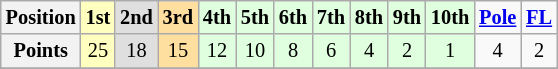<table class="wikitable" style="font-size:85%; text-align:center">
<tr>
<th>Position</th>
<td style="background:#ffffbf;"><strong>1st</strong></td>
<td style="background:#dfdfdf;"><strong>2nd</strong></td>
<td style="background:#ffdf9f;"><strong>3rd</strong></td>
<td style="background:#dfffdf;"><strong>4th</strong></td>
<td style="background:#dfffdf;"><strong>5th</strong></td>
<td style="background:#dfffdf;"><strong>6th</strong></td>
<td style="background:#dfffdf;"><strong>7th</strong></td>
<td style="background:#dfffdf;"><strong>8th</strong></td>
<td style="background:#dfffdf;"><strong>9th</strong></td>
<td style="background:#dfffdf;"><strong>10th</strong></td>
<td><strong><a href='#'>Pole</a></strong></td>
<td><strong><a href='#'>FL</a></strong></td>
</tr>
<tr>
<th>Points</th>
<td style="background:#ffffbf;">25</td>
<td style="background:#dfdfdf;">18</td>
<td style="background:#ffdf9f;">15</td>
<td style="background:#dfffdf;">12</td>
<td style="background:#dfffdf;">10</td>
<td style="background:#dfffdf;">8</td>
<td style="background:#dfffdf;">6</td>
<td style="background:#dfffdf;">4</td>
<td style="background:#dfffdf;">2</td>
<td style="background:#dfffdf;">1</td>
<td>4</td>
<td>2</td>
</tr>
<tr>
</tr>
</table>
